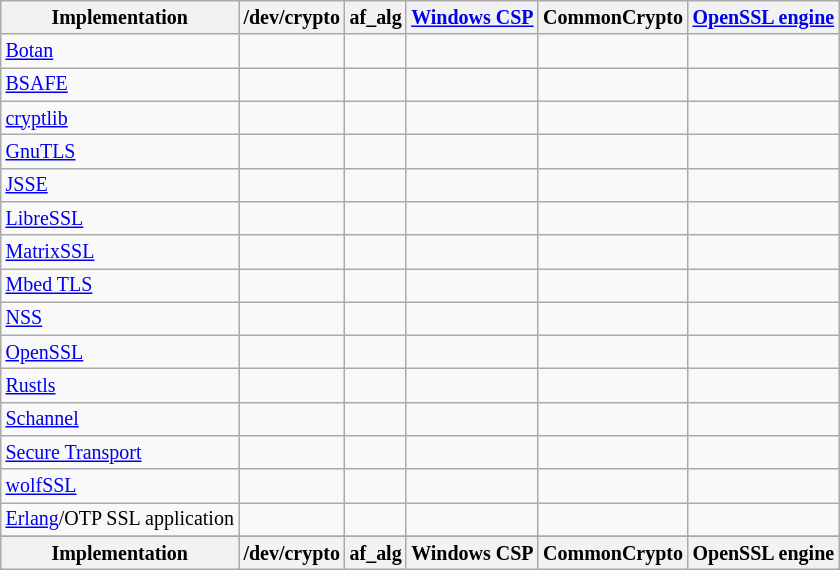<table class="wikitable sortable sort-under" style="text-align: left; font-size: smaller">
<tr>
<th>Implementation</th>
<th>/dev/crypto</th>
<th>af_alg</th>
<th><a href='#'>Windows CSP</a></th>
<th>CommonCrypto</th>
<th><a href='#'>OpenSSL engine</a></th>
</tr>
<tr>
<td><a href='#'>Botan</a></td>
<td></td>
<td></td>
<td></td>
<td></td>
<td></td>
</tr>
<tr>
<td><a href='#'>BSAFE</a></td>
<td></td>
<td></td>
<td></td>
<td></td>
<td></td>
</tr>
<tr>
<td><a href='#'>cryptlib</a></td>
<td></td>
<td></td>
<td></td>
<td></td>
<td></td>
</tr>
<tr>
<td><a href='#'>GnuTLS</a></td>
<td></td>
<td></td>
<td></td>
<td></td>
<td></td>
</tr>
<tr>
<td><a href='#'>JSSE</a></td>
<td></td>
<td></td>
<td></td>
<td></td>
<td></td>
</tr>
<tr>
<td><a href='#'>LibreSSL</a></td>
<td></td>
<td></td>
<td></td>
<td></td>
<td></td>
</tr>
<tr>
<td><a href='#'>MatrixSSL</a></td>
<td></td>
<td></td>
<td></td>
<td></td>
<td></td>
</tr>
<tr>
<td><a href='#'>Mbed TLS</a></td>
<td></td>
<td></td>
<td></td>
<td></td>
<td></td>
</tr>
<tr>
<td><a href='#'>NSS</a></td>
<td></td>
<td></td>
<td></td>
<td></td>
<td></td>
</tr>
<tr>
<td><a href='#'>OpenSSL</a></td>
<td></td>
<td></td>
<td></td>
<td></td>
<td></td>
</tr>
<tr>
<td><a href='#'>Rustls</a></td>
<td></td>
<td> </td>
<td></td>
<td></td>
<td></td>
</tr>
<tr>
<td><a href='#'>Schannel</a></td>
<td></td>
<td></td>
<td></td>
<td></td>
<td></td>
</tr>
<tr>
<td><a href='#'>Secure Transport</a></td>
<td></td>
<td></td>
<td></td>
<td></td>
<td></td>
</tr>
<tr>
<td><a href='#'>wolfSSL</a></td>
<td></td>
<td></td>
<td></td>
<td></td>
<td></td>
</tr>
<tr>
<td><a href='#'>Erlang</a>/OTP SSL application</td>
<td></td>
<td></td>
<td></td>
<td></td>
<td></td>
</tr>
<tr>
</tr>
<tr class="sortbottom">
<th>Implementation</th>
<th>/dev/crypto</th>
<th>af_alg</th>
<th>Windows CSP</th>
<th>CommonCrypto</th>
<th>OpenSSL engine</th>
</tr>
</table>
